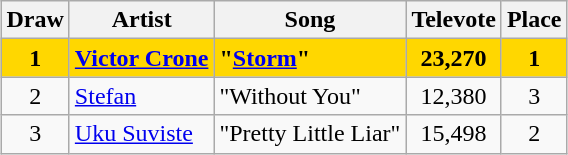<table class="sortable wikitable" style="margin: 1em auto 1em auto; text-align:center">
<tr>
<th>Draw</th>
<th>Artist</th>
<th>Song</th>
<th>Televote</th>
<th>Place</th>
</tr>
<tr style="font-weight:bold; background:gold;">
<td>1</td>
<td align="left"><a href='#'>Victor Crone</a></td>
<td align="left">"<a href='#'>Storm</a>"</td>
<td>23,270</td>
<td>1</td>
</tr>
<tr>
<td>2</td>
<td align="left"><a href='#'>Stefan</a></td>
<td align="left">"Without You"</td>
<td>12,380</td>
<td>3</td>
</tr>
<tr>
<td>3</td>
<td align="left"><a href='#'>Uku Suviste</a></td>
<td align="left">"Pretty Little Liar"</td>
<td>15,498</td>
<td>2</td>
</tr>
</table>
